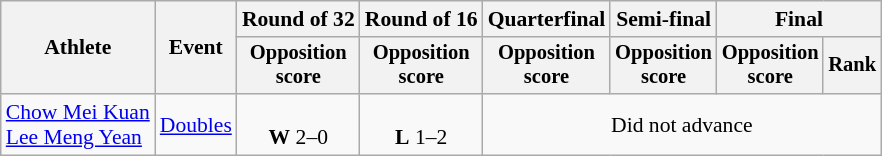<table class=wikitable style="font-size:90%; text-align:center">
<tr>
<th rowspan="2">Athlete</th>
<th rowspan="2">Event</th>
<th>Round of 32</th>
<th>Round of 16</th>
<th>Quarterfinal</th>
<th>Semi-final</th>
<th colspan="2">Final</th>
</tr>
<tr style="font-size:95%">
<th>Opposition<br> score</th>
<th>Opposition<br> score</th>
<th>Opposition<br> score</th>
<th>Opposition<br> score</th>
<th>Opposition<br> score</th>
<th>Rank</th>
</tr>
<tr>
<td align="left"><a href='#'>Chow Mei Kuan</a><br><a href='#'>Lee Meng Yean</a></td>
<td align="left"><a href='#'>Doubles</a></td>
<td><br><strong>W</strong> 2–0</td>
<td><br><strong>L</strong> 1–2</td>
<td colspan="4">Did not advance</td>
</tr>
</table>
